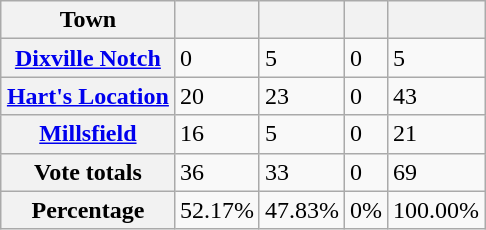<table class="wikitable sortable" style=margin:auto;margin:auto>
<tr valign=bottom>
<th>Town</th>
<th></th>
<th></th>
<th></th>
<th></th>
</tr>
<tr>
<th><a href='#'>Dixville Notch</a></th>
<td>0</td>
<td>5</td>
<td>0</td>
<td>5</td>
</tr>
<tr>
<th><a href='#'>Hart's Location</a></th>
<td>20</td>
<td>23</td>
<td>0</td>
<td>43</td>
</tr>
<tr>
<th><a href='#'>Millsfield</a></th>
<td>16</td>
<td>5</td>
<td>0</td>
<td>21</td>
</tr>
<tr>
<th>Vote totals</th>
<td>36</td>
<td>33</td>
<td>0</td>
<td>69</td>
</tr>
<tr>
<th>Percentage</th>
<td>52.17%</td>
<td>47.83%</td>
<td>0%</td>
<td>100.00%</td>
</tr>
</table>
